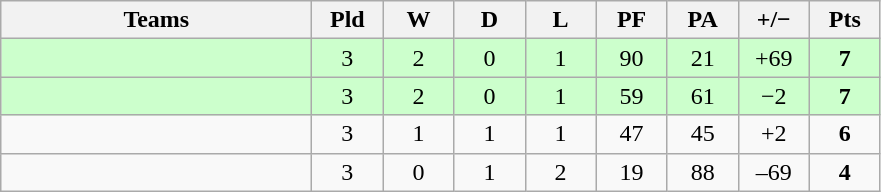<table class="wikitable" style="text-align: center;">
<tr>
<th width="200">Teams</th>
<th width="40">Pld</th>
<th width="40">W</th>
<th width="40">D</th>
<th width="40">L</th>
<th width="40">PF</th>
<th width="40">PA</th>
<th width="40">+/−</th>
<th width="40">Pts</th>
</tr>
<tr bgcolor=ccffcc>
<td align=left></td>
<td>3</td>
<td>2</td>
<td>0</td>
<td>1</td>
<td>90</td>
<td>21</td>
<td>+69</td>
<td><strong>7</strong></td>
</tr>
<tr bgcolor=ccffcc>
<td align=left></td>
<td>3</td>
<td>2</td>
<td>0</td>
<td>1</td>
<td>59</td>
<td>61</td>
<td>−2</td>
<td><strong>7</strong></td>
</tr>
<tr>
<td align=left></td>
<td>3</td>
<td>1</td>
<td>1</td>
<td>1</td>
<td>47</td>
<td>45</td>
<td>+2</td>
<td><strong>6</strong></td>
</tr>
<tr>
<td align=left></td>
<td>3</td>
<td>0</td>
<td>1</td>
<td>2</td>
<td>19</td>
<td>88</td>
<td>–69</td>
<td><strong>4</strong></td>
</tr>
</table>
